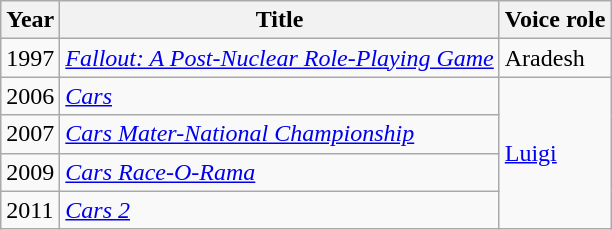<table class="wikitable">
<tr>
<th>Year</th>
<th>Title</th>
<th>Voice role</th>
</tr>
<tr>
<td>1997</td>
<td><em><a href='#'>Fallout: A Post-Nuclear Role-Playing Game</a></em></td>
<td>Aradesh</td>
</tr>
<tr>
<td>2006</td>
<td><em><a href='#'>Cars</a></em></td>
<td rowspan="4"><a href='#'>Luigi</a></td>
</tr>
<tr>
<td>2007</td>
<td><em><a href='#'>Cars Mater-National Championship</a></em></td>
</tr>
<tr>
<td>2009</td>
<td><em><a href='#'>Cars Race-O-Rama</a></em></td>
</tr>
<tr>
<td>2011</td>
<td><em><a href='#'>Cars 2</a></em></td>
</tr>
</table>
